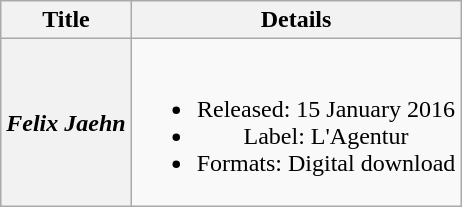<table class="wikitable plainrowheaders" style="text-align:center;">
<tr>
<th>Title</th>
<th>Details</th>
</tr>
<tr>
<th scope="row"><em>Felix Jaehn</em></th>
<td><br><ul><li>Released: 15 January 2016</li><li>Label: L'Agentur</li><li>Formats: Digital download</li></ul></td>
</tr>
</table>
